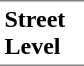<table border=0 cellspacing=0 cellpadding=3>
<tr>
<td style="border-bottom:solid 1px gray;border-top:solid 1px gray;" width=50 valign=top><strong>Street Level</strong></td>
</tr>
</table>
